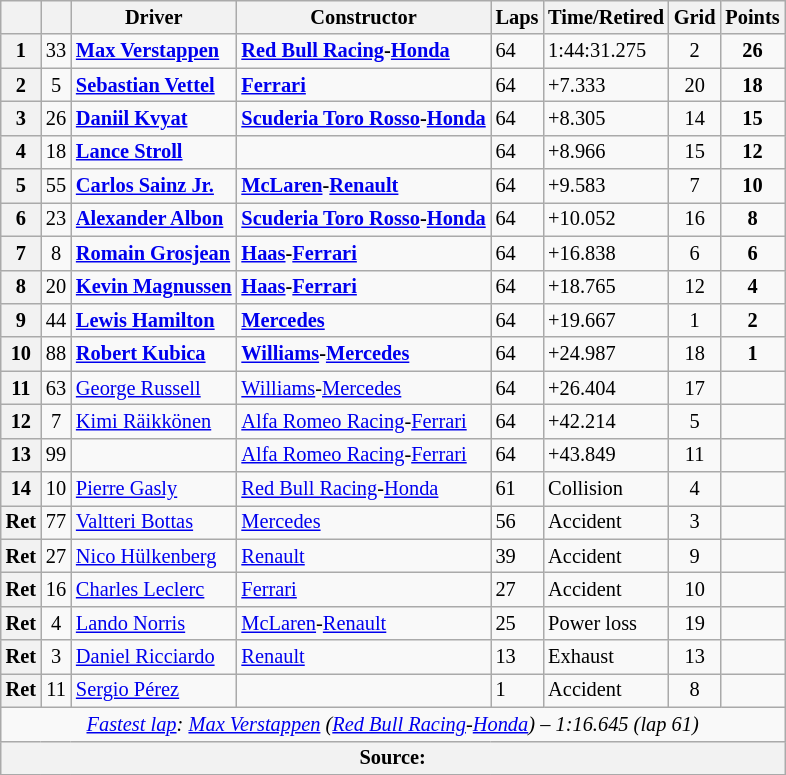<table class="wikitable sortable" style="font-size: 85%;">
<tr>
<th></th>
<th></th>
<th>Driver</th>
<th>Constructor</th>
<th class="unsortable">Laps</th>
<th class="unsortable">Time/Retired</th>
<th>Grid</th>
<th>Points</th>
</tr>
<tr>
<th>1</th>
<td align="center">33</td>
<td data-sort-value="VER"><strong> <a href='#'>Max Verstappen</a></strong></td>
<td><strong><a href='#'>Red Bull Racing</a>-<a href='#'>Honda</a></strong></td>
<td>64</td>
<td>1:44:31.275</td>
<td align="center">2</td>
<td align="center"><strong>26</strong></td>
</tr>
<tr>
<th>2</th>
<td align="center">5</td>
<td data-sort-value="VET"><strong> <a href='#'>Sebastian Vettel</a></strong></td>
<td><strong><a href='#'>Ferrari</a></strong></td>
<td>64</td>
<td>+7.333</td>
<td align="center">20</td>
<td align="center"><strong>18</strong></td>
</tr>
<tr>
<th>3</th>
<td align="center">26</td>
<td data-sort-value="KVY"><strong> <a href='#'>Daniil Kvyat</a></strong></td>
<td><strong><a href='#'>Scuderia Toro Rosso</a>-<a href='#'>Honda</a></strong></td>
<td>64</td>
<td>+8.305</td>
<td align="center">14</td>
<td align="center"><strong>15</strong></td>
</tr>
<tr>
<th>4</th>
<td align="center">18</td>
<td data-sort-value="STR"><strong> <a href='#'>Lance Stroll</a></strong></td>
<td><strong></strong></td>
<td>64</td>
<td>+8.966</td>
<td align="center">15</td>
<td align="center"><strong>12</strong></td>
</tr>
<tr>
<th>5</th>
<td align="center">55</td>
<td data-sort-value="SAI"><strong> <a href='#'>Carlos Sainz Jr.</a></strong></td>
<td><strong><a href='#'>McLaren</a>-<a href='#'>Renault</a></strong></td>
<td>64</td>
<td>+9.583</td>
<td align="center">7</td>
<td align="center"><strong>10</strong></td>
</tr>
<tr>
<th>6</th>
<td align="center">23</td>
<td data-sort-value="ALB"><strong> <a href='#'>Alexander Albon</a></strong></td>
<td><strong><a href='#'>Scuderia Toro Rosso</a>-<a href='#'>Honda</a></strong></td>
<td>64</td>
<td>+10.052</td>
<td align="center">16</td>
<td align="center"><strong>8</strong></td>
</tr>
<tr>
<th>7</th>
<td align="center">8</td>
<td data-sort-value="GRO"><strong> <a href='#'>Romain Grosjean</a></strong></td>
<td><strong><a href='#'>Haas</a>-<a href='#'>Ferrari</a></strong></td>
<td>64</td>
<td>+16.838</td>
<td align="center">6</td>
<td align="center"><strong>6</strong></td>
</tr>
<tr>
<th>8</th>
<td align="center">20</td>
<td data-sort-value="MAG"><strong> <a href='#'>Kevin Magnussen</a></strong></td>
<td><strong><a href='#'>Haas</a>-<a href='#'>Ferrari</a></strong></td>
<td>64</td>
<td>+18.765</td>
<td align="center">12</td>
<td align="center"><strong>4</strong></td>
</tr>
<tr>
<th>9</th>
<td align="center">44</td>
<td data-sort-value="HAM"><strong> <a href='#'>Lewis Hamilton</a></strong></td>
<td><a href='#'><strong>Mercedes</strong></a></td>
<td>64</td>
<td>+19.667</td>
<td align="center">1</td>
<td align="center"><strong>2</strong></td>
</tr>
<tr>
<th>10</th>
<td align="center">88</td>
<td data-sort-value="KUB"><strong> <a href='#'>Robert Kubica</a></strong></td>
<td><strong><a href='#'>Williams</a>-<a href='#'>Mercedes</a></strong></td>
<td>64</td>
<td>+24.987</td>
<td align="center">18</td>
<td align="center"><strong>1</strong></td>
</tr>
<tr>
<th>11</th>
<td align="center">63</td>
<td data-sort-value="RUS"> <a href='#'>George Russell</a></td>
<td><a href='#'>Williams</a>-<a href='#'>Mercedes</a></td>
<td>64</td>
<td>+26.404</td>
<td align="center">17</td>
<td></td>
</tr>
<tr>
<th>12</th>
<td align="center">7</td>
<td data-sort-value="RAI"> <a href='#'>Kimi Räikkönen</a></td>
<td><a href='#'>Alfa Romeo Racing</a>-<a href='#'>Ferrari</a></td>
<td>64</td>
<td>+42.214</td>
<td align="center">5</td>
<td></td>
</tr>
<tr>
<th>13</th>
<td align="center">99</td>
<td data-sort-value="GIO"></td>
<td><a href='#'>Alfa Romeo Racing</a>-<a href='#'>Ferrari</a></td>
<td>64</td>
<td>+43.849</td>
<td align="center">11</td>
<td></td>
</tr>
<tr>
<th>14</th>
<td align="center">10</td>
<td data-sort-value="GAS"> <a href='#'>Pierre Gasly</a></td>
<td><a href='#'>Red Bull Racing</a>-<a href='#'>Honda</a></td>
<td>61</td>
<td>Collision</td>
<td align="center">4</td>
<td></td>
</tr>
<tr>
<th data-sort-value="15">Ret</th>
<td align="center">77</td>
<td data-sort-value="BOT"> <a href='#'>Valtteri Bottas</a></td>
<td><a href='#'>Mercedes</a></td>
<td>56</td>
<td>Accident</td>
<td align="center">3</td>
<td></td>
</tr>
<tr>
<th data-sort-value="16">Ret</th>
<td align="center">27</td>
<td data-sort-value="HUL"> <a href='#'>Nico Hülkenberg</a></td>
<td><a href='#'>Renault</a></td>
<td>39</td>
<td>Accident</td>
<td align="center">9</td>
<td></td>
</tr>
<tr>
<th data-sort-value="17">Ret</th>
<td align="center">16</td>
<td data-sort-value="LEC"> <a href='#'>Charles Leclerc</a></td>
<td><a href='#'>Ferrari</a></td>
<td>27</td>
<td>Accident</td>
<td align="center">10</td>
<td></td>
</tr>
<tr>
<th data-sort-value="18">Ret</th>
<td align="center">4</td>
<td data-sort-value="NOR"> <a href='#'>Lando Norris</a></td>
<td><a href='#'>McLaren</a>-<a href='#'>Renault</a></td>
<td>25</td>
<td>Power loss</td>
<td align="center">19</td>
<td></td>
</tr>
<tr>
<th data-sort-value="19">Ret</th>
<td align="center">3</td>
<td data-sort-value="RIC"> <a href='#'>Daniel Ricciardo</a></td>
<td><a href='#'>Renault</a></td>
<td>13</td>
<td>Exhaust</td>
<td align="center">13</td>
<td></td>
</tr>
<tr>
<th data-sort-value="20">Ret</th>
<td align="center">11</td>
<td data-sort-value="PER"> <a href='#'>Sergio Pérez</a></td>
<td></td>
<td>1</td>
<td>Accident</td>
<td align="center">8</td>
<td></td>
</tr>
<tr class="sortbottom">
<td colspan="8" align="center"><em><a href='#'>Fastest lap</a>:  <a href='#'>Max Verstappen</a> (<a href='#'>Red Bull Racing</a>-<a href='#'>Honda</a>) – 1:16.645 (lap 61)</em></td>
</tr>
<tr>
<th colspan="8"><strong>Source:</strong></th>
</tr>
<tr>
</tr>
</table>
